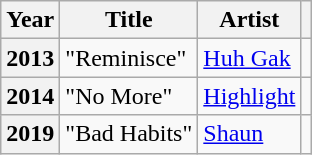<table class="wikitable plainrowheaders">
<tr>
<th scope="col">Year</th>
<th scope="col">Title</th>
<th scope="col">Artist</th>
<th scope="col" class="unsortable"></th>
</tr>
<tr>
<th scope="row">2013</th>
<td>"Reminisce"</td>
<td><a href='#'>Huh Gak</a></td>
<td style="text-align:center"></td>
</tr>
<tr>
<th scope="row">2014</th>
<td>"No More"</td>
<td><a href='#'>Highlight</a></td>
<td style="text-align:center"></td>
</tr>
<tr>
<th scope="row">2019</th>
<td>"Bad Habits"</td>
<td><a href='#'>Shaun</a></td>
<td style="text-align:center"></td>
</tr>
</table>
